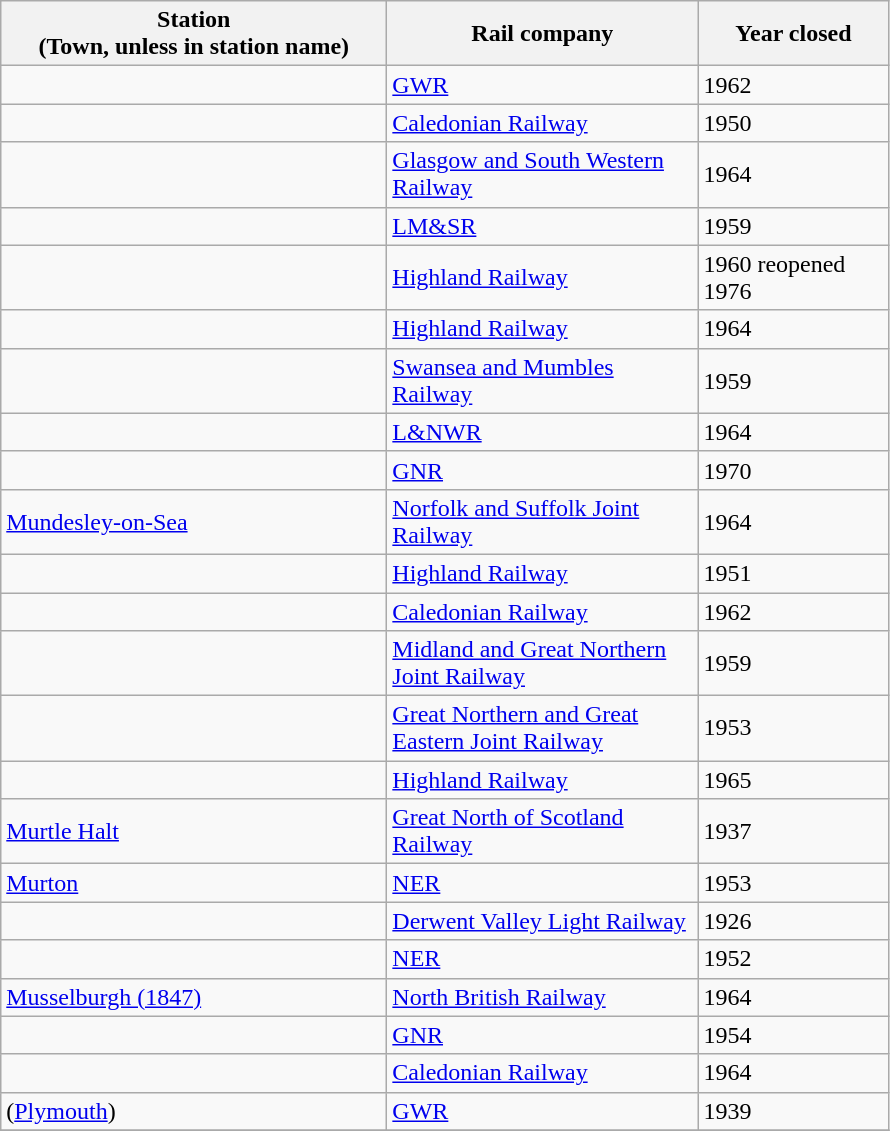<table class="wikitable sortable">
<tr>
<th style="width:250px">Station<br>(Town, unless in station name)</th>
<th style="width:200px">Rail company</th>
<th style="width:120px">Year closed</th>
</tr>
<tr>
<td></td>
<td><a href='#'>GWR</a></td>
<td>1962</td>
</tr>
<tr>
<td></td>
<td><a href='#'>Caledonian Railway</a></td>
<td>1950</td>
</tr>
<tr>
<td></td>
<td><a href='#'>Glasgow and South Western Railway</a></td>
<td>1964</td>
</tr>
<tr>
<td></td>
<td><a href='#'>LM&SR</a></td>
<td>1959</td>
</tr>
<tr>
<td></td>
<td><a href='#'>Highland Railway</a></td>
<td>1960 reopened 1976</td>
</tr>
<tr>
<td></td>
<td><a href='#'>Highland Railway</a></td>
<td>1964</td>
</tr>
<tr>
<td></td>
<td><a href='#'>Swansea and Mumbles Railway</a></td>
<td>1959</td>
</tr>
<tr>
<td></td>
<td><a href='#'>L&NWR</a></td>
<td>1964</td>
</tr>
<tr>
<td></td>
<td><a href='#'>GNR</a></td>
<td>1970</td>
</tr>
<tr>
<td><a href='#'>Mundesley-on-Sea</a></td>
<td><a href='#'>Norfolk and Suffolk Joint Railway</a></td>
<td>1964</td>
</tr>
<tr>
<td></td>
<td><a href='#'>Highland Railway</a></td>
<td>1951</td>
</tr>
<tr>
<td></td>
<td><a href='#'>Caledonian Railway</a></td>
<td>1962</td>
</tr>
<tr>
<td></td>
<td><a href='#'>Midland and Great Northern Joint Railway</a></td>
<td>1959</td>
</tr>
<tr>
<td></td>
<td><a href='#'>Great Northern and Great Eastern Joint Railway</a></td>
<td>1953</td>
</tr>
<tr>
<td></td>
<td><a href='#'>Highland Railway</a></td>
<td>1965</td>
</tr>
<tr>
<td><a href='#'>Murtle Halt</a></td>
<td><a href='#'>Great North of Scotland Railway</a></td>
<td>1937</td>
</tr>
<tr>
<td><a href='#'>Murton</a></td>
<td><a href='#'>NER</a></td>
<td>1953</td>
</tr>
<tr>
<td></td>
<td><a href='#'>Derwent Valley Light Railway</a></td>
<td>1926</td>
</tr>
<tr>
<td></td>
<td><a href='#'>NER</a></td>
<td>1952</td>
</tr>
<tr>
<td><a href='#'>Musselburgh (1847)</a></td>
<td><a href='#'>North British Railway</a></td>
<td>1964</td>
</tr>
<tr>
<td></td>
<td><a href='#'>GNR</a></td>
<td>1954</td>
</tr>
<tr>
<td></td>
<td><a href='#'>Caledonian Railway</a></td>
<td>1964</td>
</tr>
<tr>
<td> (<a href='#'>Plymouth</a>)</td>
<td><a href='#'>GWR</a></td>
<td>1939</td>
</tr>
<tr>
</tr>
</table>
